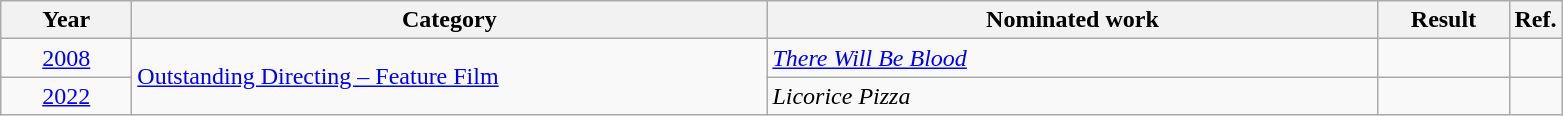<table class=wikitable>
<tr>
<th scope="col" style="width:5em;">Year</th>
<th scope="col" style="width:26em;">Category</th>
<th scope="col" style="width:25em;">Nominated work</th>
<th scope="col" style="width:5em;">Result</th>
<th>Ref.</th>
</tr>
<tr>
<td style="text-align:center;"><a href='#'>2008</a></td>
<td rowspan="2"><a href='#'>Outstanding Directing – Feature Film</a></td>
<td><em><a href='#'>There Will Be Blood</a></em></td>
<td></td>
<td></td>
</tr>
<tr>
<td style="text-align:center;"><a href='#'>2022</a></td>
<td><em>Licorice Pizza</em></td>
<td></td>
<td></td>
</tr>
</table>
